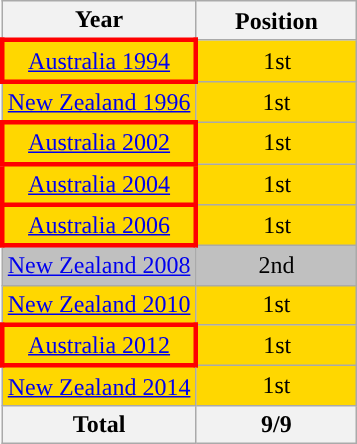<table class="wikitable" style="text-align: center;">
<tr>
<th>Year</th>
<th width="100">Position</th>
</tr>
<tr bgcolor=gold>
<td style="border: 3px solid red"><a href='#'>Australia 1994</a></td>
<td>1st</td>
</tr>
<tr bgcolor=gold>
<td><a href='#'>New Zealand 1996</a></td>
<td>1st</td>
</tr>
<tr bgcolor=gold>
<td style="border: 3px solid red"><a href='#'>Australia 2002</a></td>
<td>1st</td>
</tr>
<tr bgcolor=gold>
<td style="border: 3px solid red"><a href='#'>Australia 2004</a></td>
<td>1st</td>
</tr>
<tr bgcolor=gold>
<td style="border: 3px solid red"><a href='#'>Australia 2006</a></td>
<td>1st</td>
</tr>
<tr bgcolor=silver>
<td><a href='#'>New Zealand 2008</a></td>
<td>2nd</td>
</tr>
<tr bgcolor=gold>
<td style="border:"><a href='#'>New Zealand 2010</a></td>
<td>1st</td>
</tr>
<tr bgcolor=gold>
<td style="border: 3px solid red"><a href='#'>Australia 2012</a></td>
<td>1st</td>
</tr>
<tr bgcolor=gold>
<td style="border:"><a href='#'>New Zealand 2014</a></td>
<td>1st</td>
</tr>
<tr>
<th>Total</th>
<th>9/9</th>
</tr>
</table>
